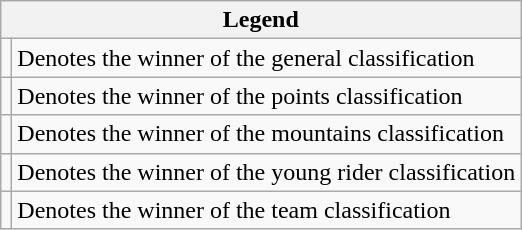<table class="wikitable">
<tr>
<th colspan="2">Legend</th>
</tr>
<tr>
<td></td>
<td>Denotes the winner of the general classification</td>
</tr>
<tr>
<td></td>
<td>Denotes the winner of the points classification</td>
</tr>
<tr>
<td></td>
<td>Denotes the winner of the mountains classification</td>
</tr>
<tr>
<td></td>
<td>Denotes the winner of the young rider classification</td>
</tr>
<tr>
<td></td>
<td>Denotes the winner of the team classification</td>
</tr>
</table>
